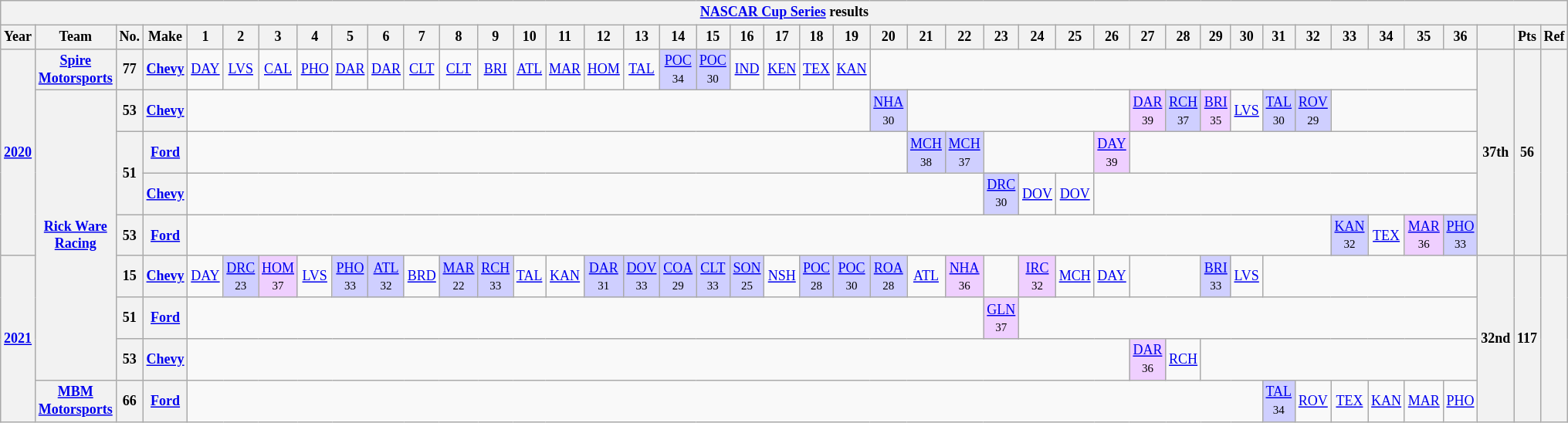<table class="wikitable" style="text-align:center; font-size:75%">
<tr>
<th colspan=43><a href='#'>NASCAR Cup Series</a> results</th>
</tr>
<tr>
<th>Year</th>
<th>Team</th>
<th>No.</th>
<th>Make</th>
<th>1</th>
<th>2</th>
<th>3</th>
<th>4</th>
<th>5</th>
<th>6</th>
<th>7</th>
<th>8</th>
<th>9</th>
<th>10</th>
<th>11</th>
<th>12</th>
<th>13</th>
<th>14</th>
<th>15</th>
<th>16</th>
<th>17</th>
<th>18</th>
<th>19</th>
<th>20</th>
<th>21</th>
<th>22</th>
<th>23</th>
<th>24</th>
<th>25</th>
<th>26</th>
<th>27</th>
<th>28</th>
<th>29</th>
<th>30</th>
<th>31</th>
<th>32</th>
<th>33</th>
<th>34</th>
<th>35</th>
<th>36</th>
<th></th>
<th>Pts</th>
<th>Ref</th>
</tr>
<tr>
<th rowspan=5><a href='#'>2020</a></th>
<th><a href='#'>Spire Motorsports</a></th>
<th>77</th>
<th><a href='#'>Chevy</a></th>
<td><a href='#'>DAY</a></td>
<td><a href='#'>LVS</a></td>
<td><a href='#'>CAL</a></td>
<td><a href='#'>PHO</a></td>
<td><a href='#'>DAR</a></td>
<td><a href='#'>DAR</a></td>
<td><a href='#'>CLT</a></td>
<td><a href='#'>CLT</a></td>
<td><a href='#'>BRI</a></td>
<td><a href='#'>ATL</a></td>
<td><a href='#'>MAR</a></td>
<td><a href='#'>HOM</a></td>
<td><a href='#'>TAL</a></td>
<td style="background:#CFCFFF;"><a href='#'>POC</a><br><small>34</small></td>
<td style="background:#CFCFFF;"><a href='#'>POC</a><br><small>30</small></td>
<td><a href='#'>IND</a></td>
<td><a href='#'>KEN</a></td>
<td><a href='#'>TEX</a></td>
<td><a href='#'>KAN</a></td>
<td colspan=17></td>
<th rowspan=5>37th</th>
<th rowspan=5>56</th>
<th rowspan=5></th>
</tr>
<tr>
<th rowspan=7><a href='#'>Rick Ware Racing</a></th>
<th>53</th>
<th><a href='#'>Chevy</a></th>
<td colspan=19></td>
<td style="background:#CFCFFF;"><a href='#'>NHA</a><br><small>30</small></td>
<td colspan=6></td>
<td style="background:#EFCFFF;"><a href='#'>DAR</a><br><small>39</small></td>
<td style="background:#CFCFFF;"><a href='#'>RCH</a><br><small>37</small></td>
<td style="background:#EFCFFF;"><a href='#'>BRI</a><br><small>35</small></td>
<td><a href='#'>LVS</a></td>
<td style="background:#CFCFFF;"><a href='#'>TAL</a><br><small>30</small></td>
<td style="background:#CFCFFF;"><a href='#'>ROV</a><br><small>29</small></td>
<td colspan=4></td>
</tr>
<tr>
<th rowspan=2>51</th>
<th><a href='#'>Ford</a></th>
<td colspan=20></td>
<td style="background:#CFCFFF;"><a href='#'>MCH</a><br><small>38</small></td>
<td style="background:#CFCFFF;"><a href='#'>MCH</a><br><small>37</small></td>
<td colspan=3></td>
<td style="background:#EFCFFF;"><a href='#'>DAY</a><br><small>39</small></td>
<td colspan=10></td>
</tr>
<tr>
<th><a href='#'>Chevy</a></th>
<td colspan=22></td>
<td style="background:#CFCFFF;"><a href='#'>DRC</a><br><small>30</small></td>
<td><a href='#'>DOV</a></td>
<td><a href='#'>DOV</a></td>
<td colspan=11></td>
</tr>
<tr>
<th>53</th>
<th><a href='#'>Ford</a></th>
<td colspan=32></td>
<td style="background:#CFCFFF;"><a href='#'>KAN</a><br><small>32</small></td>
<td><a href='#'>TEX</a></td>
<td style="background:#EFCFFF;"><a href='#'>MAR</a><br><small>36</small></td>
<td style="background:#CFCFFF;"><a href='#'>PHO</a><br><small>33</small></td>
</tr>
<tr>
<th rowspan=4><a href='#'>2021</a></th>
<th>15</th>
<th><a href='#'>Chevy</a></th>
<td><a href='#'>DAY</a></td>
<td style="background:#CFCFFF;"><a href='#'>DRC</a><br><small>23</small></td>
<td style="background:#EFCFFF;"><a href='#'>HOM</a><br><small>37</small></td>
<td><a href='#'>LVS</a></td>
<td style="background:#CFCFFF;"><a href='#'>PHO</a><br><small>33</small></td>
<td style="background:#CFCFFF;"><a href='#'>ATL</a><br><small>32</small></td>
<td><a href='#'>BRD</a></td>
<td style="background:#CFCFFF;"><a href='#'>MAR</a><br><small>22</small></td>
<td style="background:#CFCFFF;"><a href='#'>RCH</a><br><small>33</small></td>
<td><a href='#'>TAL</a></td>
<td><a href='#'>KAN</a></td>
<td style="background:#CFCFFF;"><a href='#'>DAR</a><br><small>31</small></td>
<td style="background:#CFCFFF;"><a href='#'>DOV</a><br><small>33</small></td>
<td style="background:#CFCFFF;"><a href='#'>COA</a><br><small>29</small></td>
<td style="background:#CFCFFF;"><a href='#'>CLT</a><br><small>33</small></td>
<td style="background:#CFCFFF;"><a href='#'>SON</a><br><small>25</small></td>
<td><a href='#'>NSH</a></td>
<td style="background:#CFCFFF;"><a href='#'>POC</a><br><small>28</small></td>
<td style="background:#CFCFFF;"><a href='#'>POC</a><br><small>30</small></td>
<td style="background:#CFCFFF;"><a href='#'>ROA</a><br><small>28</small></td>
<td><a href='#'>ATL</a></td>
<td style="background:#EFCFFF;"><a href='#'>NHA</a><br><small>36</small></td>
<td></td>
<td style="background:#EFCFFF;"><a href='#'>IRC</a><br><small>32</small></td>
<td style="background:#;"><a href='#'>MCH</a><br><small></small></td>
<td><a href='#'>DAY</a></td>
<td colspan=2></td>
<td style="background:#CFCFFF;"><a href='#'>BRI</a><br><small>33</small></td>
<td><a href='#'>LVS</a></td>
<td colspan=6></td>
<th rowspan=4>32nd</th>
<th rowspan=4>117</th>
<th rowspan=4></th>
</tr>
<tr>
<th>51</th>
<th><a href='#'>Ford</a></th>
<td colspan=22></td>
<td style="background:#EFCFFF;"><a href='#'>GLN</a><br><small>37</small></td>
<td colspan=13></td>
</tr>
<tr>
<th>53</th>
<th><a href='#'>Chevy</a></th>
<td colspan=26></td>
<td style="background:#EFCFFF;"><a href='#'>DAR</a><br><small>36</small></td>
<td><a href='#'>RCH</a></td>
<td colspan=8></td>
</tr>
<tr>
<th><a href='#'>MBM Motorsports</a></th>
<th>66</th>
<th><a href='#'>Ford</a></th>
<td colspan=30></td>
<td style="background:#CFCFFF;"><a href='#'>TAL</a><br><small>34</small></td>
<td><a href='#'>ROV</a></td>
<td><a href='#'>TEX</a></td>
<td><a href='#'>KAN</a></td>
<td><a href='#'>MAR</a></td>
<td><a href='#'>PHO</a></td>
</tr>
</table>
